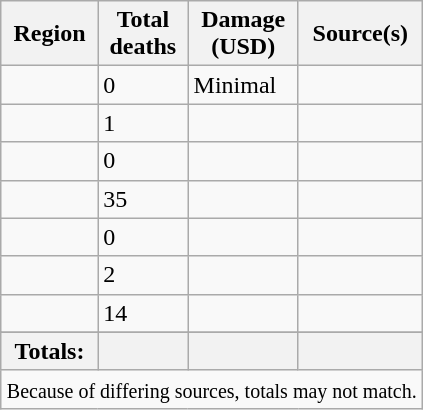<table class="wikitable sortable" style="float:right; margin:0 0 0.5em 1em; float:right;">
<tr style="text-align:center;">
<th><strong>Region</strong></th>
<th>Total<br>deaths</th>
<th>Damage<br>(USD)</th>
<th ! class="unsortable">Source(s)</th>
</tr>
<tr>
<td></td>
<td>0</td>
<td>Minimal</td>
<td></td>
</tr>
<tr>
<td></td>
<td>1</td>
<td></td>
<td></td>
</tr>
<tr>
<td></td>
<td>0</td>
<td></td>
<td></td>
</tr>
<tr>
<td></td>
<td>35</td>
<td></td>
<td></td>
</tr>
<tr>
<td></td>
<td>0</td>
<td></td>
<td></td>
</tr>
<tr>
<td></td>
<td>2</td>
<td></td>
<td></td>
</tr>
<tr>
<td></td>
<td>14</td>
<td></td>
<td></td>
</tr>
<tr>
</tr>
<tr class="sortbottom">
<th>Totals:</th>
<th></th>
<th></th>
<th></th>
</tr>
<tr class="sortbottom">
<td colspan = 4><small>Because of differing sources, totals may not match.</small></td>
</tr>
</table>
